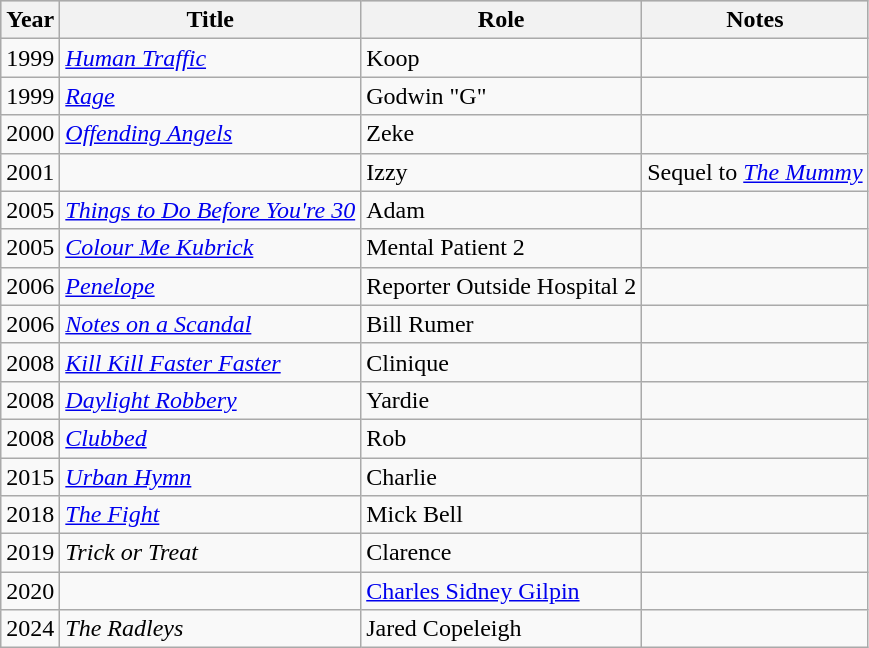<table class="wikitable sortable">
<tr bgcolor="#CCCCCC" align="center">
<th>Year</th>
<th>Title</th>
<th>Role</th>
<th class="unsortable">Notes</th>
</tr>
<tr>
<td>1999</td>
<td><em><a href='#'>Human Traffic</a></em></td>
<td>Koop</td>
<td></td>
</tr>
<tr>
<td>1999</td>
<td><em><a href='#'>Rage</a></em></td>
<td>Godwin "G"</td>
<td></td>
</tr>
<tr>
<td>2000</td>
<td><em><a href='#'>Offending Angels</a></em></td>
<td>Zeke</td>
<td></td>
</tr>
<tr>
<td>2001</td>
<td><em></em></td>
<td>Izzy</td>
<td>Sequel to <a href='#'><em>The Mummy</em></a></td>
</tr>
<tr>
<td>2005</td>
<td><em><a href='#'>Things to Do Before You're 30</a></em></td>
<td>Adam</td>
<td></td>
</tr>
<tr>
<td>2005</td>
<td><em><a href='#'>Colour Me Kubrick</a></em></td>
<td>Mental Patient 2</td>
<td></td>
</tr>
<tr>
<td>2006</td>
<td><em><a href='#'>Penelope</a></em></td>
<td>Reporter Outside Hospital 2</td>
<td></td>
</tr>
<tr>
<td>2006</td>
<td><em><a href='#'>Notes on a Scandal</a></em></td>
<td>Bill Rumer</td>
<td></td>
</tr>
<tr>
<td>2008</td>
<td><em><a href='#'>Kill Kill Faster Faster</a></em></td>
<td>Clinique</td>
<td></td>
</tr>
<tr>
<td>2008</td>
<td><em><a href='#'>Daylight Robbery</a></em></td>
<td>Yardie</td>
<td></td>
</tr>
<tr>
<td>2008</td>
<td><em><a href='#'>Clubbed</a></em></td>
<td>Rob</td>
<td></td>
</tr>
<tr>
<td>2015</td>
<td><em><a href='#'>Urban Hymn</a></em></td>
<td>Charlie</td>
<td></td>
</tr>
<tr>
<td>2018</td>
<td><em><a href='#'>The Fight</a></em></td>
<td>Mick Bell</td>
<td></td>
</tr>
<tr>
<td>2019</td>
<td><em>Trick or Treat</em></td>
<td>Clarence</td>
<td></td>
</tr>
<tr>
<td>2020</td>
<td><em></em></td>
<td><a href='#'>Charles Sidney Gilpin</a></td>
<td></td>
</tr>
<tr>
<td>2024</td>
<td><em>The Radleys</em></td>
<td>Jared Copeleigh</td>
<td></td>
</tr>
</table>
